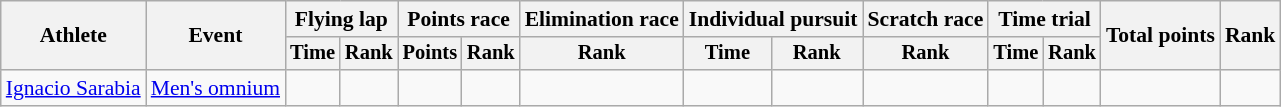<table class="wikitable" style="font-size:90%">
<tr>
<th rowspan=2>Athlete</th>
<th rowspan=2>Event</th>
<th colspan=2>Flying lap</th>
<th colspan=2>Points race</th>
<th>Elimination race</th>
<th colspan=2>Individual pursuit</th>
<th>Scratch race</th>
<th colspan=2>Time trial</th>
<th rowspan=2>Total points</th>
<th rowspan=2>Rank</th>
</tr>
<tr style="font-size:95%">
<th>Time</th>
<th>Rank</th>
<th>Points</th>
<th>Rank</th>
<th>Rank</th>
<th>Time</th>
<th>Rank</th>
<th>Rank</th>
<th>Time</th>
<th>Rank</th>
</tr>
<tr align=center>
<td align=left><a href='#'>Ignacio Sarabia</a></td>
<td align=left><a href='#'>Men's omnium</a></td>
<td></td>
<td></td>
<td></td>
<td></td>
<td></td>
<td></td>
<td></td>
<td></td>
<td></td>
<td></td>
<td></td>
<td></td>
</tr>
</table>
